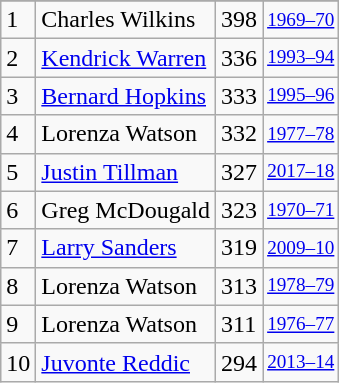<table class="wikitable">
<tr>
</tr>
<tr>
<td>1</td>
<td>Charles Wilkins</td>
<td>398</td>
<td style="font-size:80%;"><a href='#'>1969–70</a></td>
</tr>
<tr>
<td>2</td>
<td><a href='#'>Kendrick Warren</a></td>
<td>336</td>
<td style="font-size:80%;"><a href='#'>1993–94</a></td>
</tr>
<tr>
<td>3</td>
<td><a href='#'>Bernard Hopkins</a></td>
<td>333</td>
<td style="font-size:80%;"><a href='#'>1995–96</a></td>
</tr>
<tr>
<td>4</td>
<td>Lorenza Watson</td>
<td>332</td>
<td style="font-size:80%;"><a href='#'>1977–78</a></td>
</tr>
<tr>
<td>5</td>
<td><a href='#'>Justin Tillman</a></td>
<td>327</td>
<td style="font-size:80%;"><a href='#'>2017–18</a></td>
</tr>
<tr>
<td>6</td>
<td>Greg McDougald</td>
<td>323</td>
<td style="font-size:80%;"><a href='#'>1970–71</a></td>
</tr>
<tr>
<td>7</td>
<td><a href='#'>Larry Sanders</a></td>
<td>319</td>
<td style="font-size:80%;"><a href='#'>2009–10</a></td>
</tr>
<tr>
<td>8</td>
<td>Lorenza Watson</td>
<td>313</td>
<td style="font-size:80%;"><a href='#'>1978–79</a></td>
</tr>
<tr>
<td>9</td>
<td>Lorenza Watson</td>
<td>311</td>
<td style="font-size:80%;"><a href='#'>1976–77</a></td>
</tr>
<tr>
<td>10</td>
<td><a href='#'>Juvonte Reddic</a></td>
<td>294</td>
<td style="font-size:80%;"><a href='#'>2013–14</a></td>
</tr>
</table>
